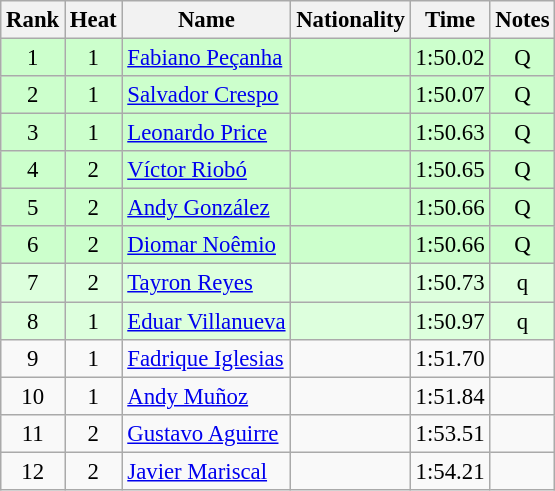<table class="wikitable sortable" style="text-align:center;font-size:95%">
<tr>
<th>Rank</th>
<th>Heat</th>
<th>Name</th>
<th>Nationality</th>
<th>Time</th>
<th>Notes</th>
</tr>
<tr bgcolor=ccffcc>
<td>1</td>
<td>1</td>
<td align=left><a href='#'>Fabiano Peçanha</a></td>
<td align=left></td>
<td>1:50.02</td>
<td>Q</td>
</tr>
<tr bgcolor=ccffcc>
<td>2</td>
<td>1</td>
<td align=left><a href='#'>Salvador Crespo</a></td>
<td align=left></td>
<td>1:50.07</td>
<td>Q</td>
</tr>
<tr bgcolor=ccffcc>
<td>3</td>
<td>1</td>
<td align=left><a href='#'>Leonardo Price</a></td>
<td align=left></td>
<td>1:50.63</td>
<td>Q</td>
</tr>
<tr bgcolor=ccffcc>
<td>4</td>
<td>2</td>
<td align=left><a href='#'>Víctor Riobó</a></td>
<td align=left></td>
<td>1:50.65</td>
<td>Q</td>
</tr>
<tr bgcolor=ccffcc>
<td>5</td>
<td>2</td>
<td align=left><a href='#'>Andy González</a></td>
<td align=left></td>
<td>1:50.66</td>
<td>Q</td>
</tr>
<tr bgcolor=ccffcc>
<td>6</td>
<td>2</td>
<td align=left><a href='#'>Diomar Noêmio</a></td>
<td align=left></td>
<td>1:50.66</td>
<td>Q</td>
</tr>
<tr bgcolor=ddffdd>
<td>7</td>
<td>2</td>
<td align=left><a href='#'>Tayron Reyes</a></td>
<td align=left></td>
<td>1:50.73</td>
<td>q</td>
</tr>
<tr bgcolor=ddffdd>
<td>8</td>
<td>1</td>
<td align=left><a href='#'>Eduar Villanueva</a></td>
<td align=left></td>
<td>1:50.97</td>
<td>q</td>
</tr>
<tr>
<td>9</td>
<td>1</td>
<td align=left><a href='#'>Fadrique Iglesias</a></td>
<td align=left></td>
<td>1:51.70</td>
<td></td>
</tr>
<tr>
<td>10</td>
<td>1</td>
<td align=left><a href='#'>Andy Muñoz</a></td>
<td align=left></td>
<td>1:51.84</td>
<td></td>
</tr>
<tr>
<td>11</td>
<td>2</td>
<td align=left><a href='#'>Gustavo Aguirre</a></td>
<td align=left></td>
<td>1:53.51</td>
<td></td>
</tr>
<tr>
<td>12</td>
<td>2</td>
<td align=left><a href='#'>Javier Mariscal</a></td>
<td align=left></td>
<td>1:54.21</td>
<td></td>
</tr>
</table>
